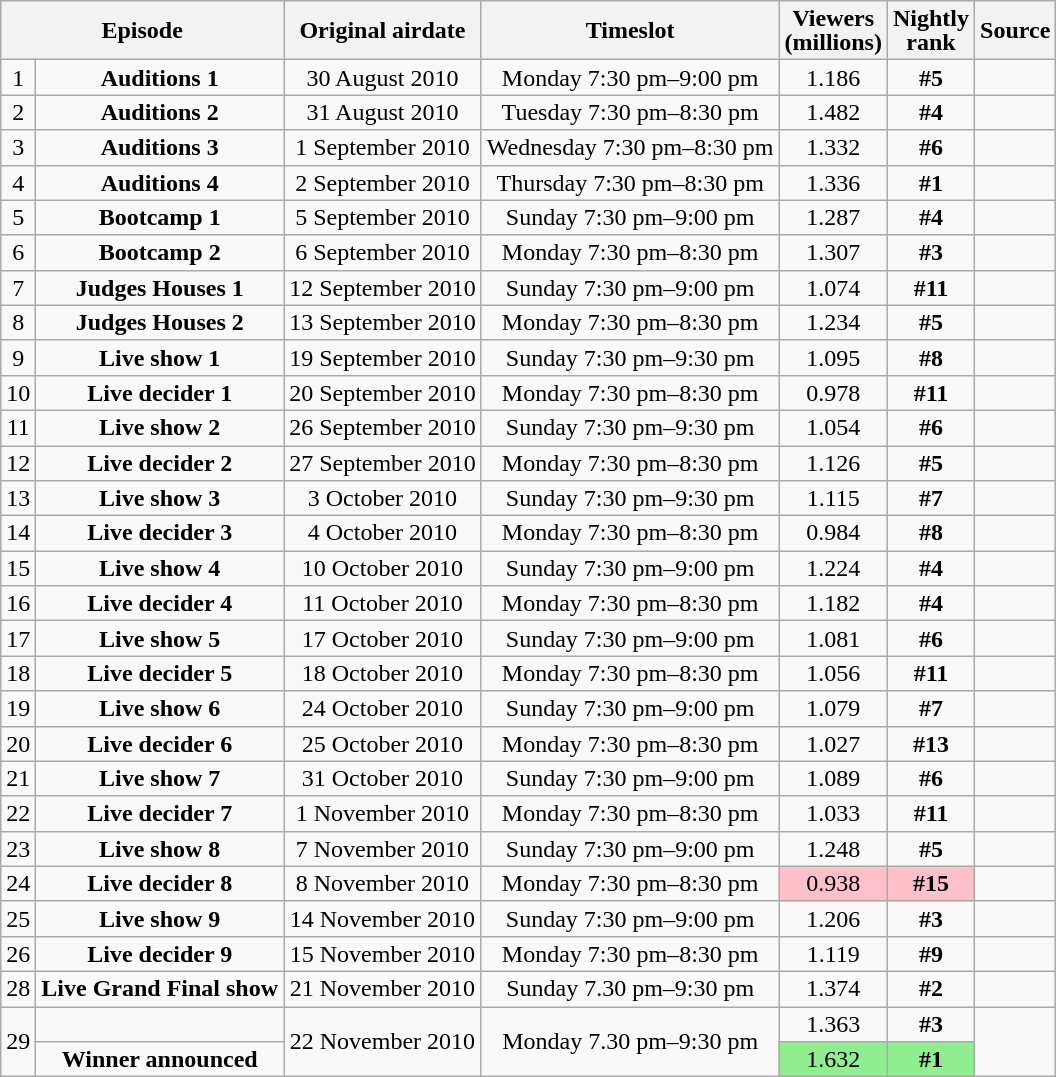<table class="wikitable plainrowheaders" style="text-align:center; line-height:16px;">
<tr>
<th scope="col" colspan="2" bgcolor="lightgrey">Episode</th>
<th scope="col" bgcolor="lightgrey">Original airdate</th>
<th scope="col" bgcolor="lightgrey">Timeslot</th>
<th scope="col" bgcolor="lightgrey">Viewers<br>(millions)</th>
<th scope="col" bgcolor="lightgrey">Nightly<br>rank</th>
<th scope="col" bgcolor="lightgrey">Source</th>
</tr>
<tr>
<td>1</td>
<td><strong>Auditions 1</strong></td>
<td>30 August 2010</td>
<td>Monday 7:30 pm–9:00 pm</td>
<td>1.186</td>
<td><strong>#5</strong></td>
<td></td>
</tr>
<tr>
<td>2</td>
<td><strong>Auditions 2</strong></td>
<td>31 August 2010</td>
<td>Tuesday 7:30 pm–8:30 pm</td>
<td>1.482</td>
<td><strong>#4</strong></td>
<td></td>
</tr>
<tr>
<td>3</td>
<td><strong>Auditions 3</strong></td>
<td>1 September 2010</td>
<td>Wednesday 7:30 pm–8:30 pm</td>
<td>1.332</td>
<td><strong>#6</strong></td>
<td></td>
</tr>
<tr>
<td>4</td>
<td><strong>Auditions 4</strong></td>
<td>2 September 2010</td>
<td>Thursday 7:30 pm–8:30 pm</td>
<td>1.336</td>
<td><strong>#1</strong></td>
<td></td>
</tr>
<tr>
<td>5</td>
<td><strong>Bootcamp 1</strong></td>
<td>5 September 2010</td>
<td>Sunday 7:30 pm–9:00 pm</td>
<td>1.287</td>
<td><strong>#4</strong></td>
<td></td>
</tr>
<tr>
<td>6</td>
<td><strong>Bootcamp 2</strong></td>
<td>6 September 2010</td>
<td>Monday 7:30 pm–8:30 pm</td>
<td>1.307</td>
<td><strong>#3</strong></td>
<td></td>
</tr>
<tr>
<td>7</td>
<td><strong>Judges Houses 1</strong></td>
<td>12 September 2010</td>
<td>Sunday 7:30 pm–9:00 pm</td>
<td>1.074</td>
<td><strong>#11</strong></td>
<td></td>
</tr>
<tr>
<td>8</td>
<td><strong>Judges Houses 2</strong></td>
<td>13 September 2010</td>
<td>Monday 7:30 pm–8:30 pm</td>
<td>1.234</td>
<td><strong>#5</strong></td>
<td></td>
</tr>
<tr>
<td>9</td>
<td><strong>Live show 1</strong></td>
<td>19 September 2010</td>
<td>Sunday 7:30 pm–9:30 pm</td>
<td>1.095</td>
<td><strong>#8</strong></td>
<td></td>
</tr>
<tr>
<td>10</td>
<td><strong>Live decider 1</strong></td>
<td>20 September 2010</td>
<td>Monday 7:30 pm–8:30 pm</td>
<td>0.978</td>
<td><strong>#11</strong></td>
<td></td>
</tr>
<tr>
<td>11</td>
<td><strong>Live show 2</strong></td>
<td>26 September 2010</td>
<td>Sunday 7:30 pm–9:30 pm</td>
<td>1.054</td>
<td><strong>#6</strong></td>
<td></td>
</tr>
<tr>
<td>12</td>
<td><strong>Live decider 2</strong></td>
<td>27 September 2010</td>
<td>Monday 7:30 pm–8:30 pm</td>
<td>1.126</td>
<td><strong>#5</strong></td>
<td></td>
</tr>
<tr>
<td>13</td>
<td><strong>Live show 3</strong></td>
<td>3 October 2010</td>
<td>Sunday 7:30 pm–9:30 pm</td>
<td>1.115</td>
<td><strong>#7</strong></td>
<td></td>
</tr>
<tr>
<td>14</td>
<td><strong>Live decider 3</strong></td>
<td>4 October 2010</td>
<td>Monday 7:30 pm–8:30 pm</td>
<td>0.984</td>
<td><strong>#8</strong></td>
<td></td>
</tr>
<tr>
<td>15</td>
<td><strong>Live show 4</strong></td>
<td>10 October 2010</td>
<td>Sunday 7:30 pm–9:00 pm</td>
<td>1.224</td>
<td><strong>#4</strong></td>
<td></td>
</tr>
<tr>
<td>16</td>
<td><strong>Live decider 4</strong></td>
<td>11 October 2010</td>
<td>Monday 7:30 pm–8:30 pm</td>
<td>1.182</td>
<td><strong>#4</strong></td>
<td></td>
</tr>
<tr>
<td>17</td>
<td><strong>Live show 5</strong></td>
<td>17 October 2010</td>
<td>Sunday 7:30 pm–9:00 pm</td>
<td>1.081</td>
<td><strong>#6</strong></td>
<td></td>
</tr>
<tr>
<td>18</td>
<td><strong>Live decider 5</strong></td>
<td>18 October 2010</td>
<td>Monday 7:30 pm–8:30 pm</td>
<td>1.056</td>
<td><strong>#11</strong></td>
<td></td>
</tr>
<tr>
<td>19</td>
<td><strong>Live show 6</strong></td>
<td>24 October 2010</td>
<td>Sunday 7:30 pm–9:00 pm</td>
<td>1.079</td>
<td><strong>#7</strong></td>
<td></td>
</tr>
<tr>
<td>20</td>
<td><strong>Live decider 6</strong></td>
<td>25 October 2010</td>
<td>Monday 7:30 pm–8:30 pm</td>
<td>1.027</td>
<td><strong>#13</strong></td>
<td></td>
</tr>
<tr>
<td>21</td>
<td><strong>Live show 7</strong></td>
<td>31 October 2010</td>
<td>Sunday 7:30 pm–9:00 pm</td>
<td>1.089</td>
<td><strong>#6</strong></td>
<td></td>
</tr>
<tr>
<td>22</td>
<td><strong>Live decider 7</strong></td>
<td>1 November 2010</td>
<td>Monday 7:30 pm–8:30 pm</td>
<td>1.033</td>
<td><strong>#11</strong></td>
<td></td>
</tr>
<tr>
<td>23</td>
<td><strong>Live show 8</strong></td>
<td>7 November 2010</td>
<td>Sunday 7:30 pm–9:00 pm</td>
<td>1.248</td>
<td><strong>#5</strong></td>
<td></td>
</tr>
<tr>
<td>24</td>
<td><strong>Live decider 8</strong></td>
<td>8 November 2010</td>
<td>Monday 7:30 pm–8:30 pm</td>
<td style="background:#FFC0CB">0.938</td>
<td style="background:#FFC0CB"><strong>#15</strong></td>
<td></td>
</tr>
<tr>
<td>25</td>
<td><strong>Live show 9</strong></td>
<td>14 November 2010</td>
<td>Sunday 7:30 pm–9:00 pm</td>
<td>1.206</td>
<td><strong>#3</strong></td>
<td></td>
</tr>
<tr>
<td>26</td>
<td><strong>Live decider 9</strong></td>
<td>15 November 2010</td>
<td>Monday 7:30 pm–8:30 pm</td>
<td>1.119</td>
<td><strong>#9</strong></td>
<td></td>
</tr>
<tr>
<td>28</td>
<td><strong>Live Grand Final show</strong></td>
<td>21 November 2010</td>
<td>Sunday 7.30 pm–9:30 pm</td>
<td>1.374</td>
<td><strong>#2</strong></td>
<td></td>
</tr>
<tr>
<td rowspan="2">29</td>
<td></td>
<td rowspan="2">22 November 2010</td>
<td rowspan="2">Monday 7.30 pm–9:30 pm</td>
<td>1.363</td>
<td><strong>#3</strong></td>
<td rowspan="2"></td>
</tr>
<tr>
<td><strong>Winner announced</strong></td>
<td style="background:#90EE90">1.632</td>
<td style="background:#90EE90"><strong>#1</strong></td>
</tr>
</table>
